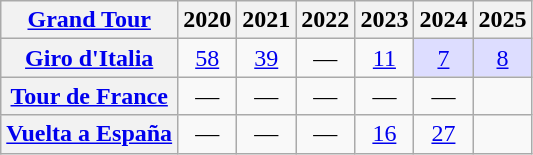<table class="wikitable plainrowheaders">
<tr>
<th scope="col"><a href='#'>Grand Tour</a></th>
<th scope="col">2020</th>
<th scope="col">2021</th>
<th scope="col">2022</th>
<th scope="col">2023</th>
<th scope="col">2024</th>
<th scope="col">2025</th>
</tr>
<tr style="text-align:center;">
<th scope="row"> <a href='#'>Giro d'Italia</a></th>
<td><a href='#'>58</a></td>
<td><a href='#'>39</a></td>
<td>—</td>
<td><a href='#'>11</a></td>
<td style="background:#ddf;"><a href='#'>7</a></td>
<td style="background:#ddf;"><a href='#'>8</a></td>
</tr>
<tr style="text-align:center;">
<th scope="row"> <a href='#'>Tour de France</a></th>
<td>—</td>
<td>—</td>
<td>—</td>
<td>—</td>
<td>—</td>
<td></td>
</tr>
<tr style="text-align:center;">
<th scope="row"> <a href='#'>Vuelta a España</a></th>
<td>—</td>
<td>—</td>
<td>—</td>
<td><a href='#'>16</a></td>
<td><a href='#'>27</a></td>
<td></td>
</tr>
</table>
